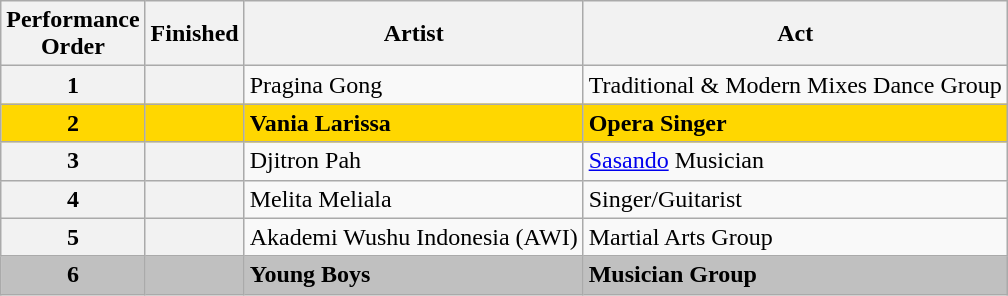<table class="wikitable sortable">
<tr>
<th>Performance<br>Order</th>
<th>Finished</th>
<th>Artist</th>
<th>Act</th>
</tr>
<tr>
<th>1</th>
<th></th>
<td>Pragina Gong</td>
<td>Traditional & Modern Mixes Dance Group</td>
</tr>
<tr>
<th style="background:gold;">2</th>
<th style="background:gold;"></th>
<td style="background:gold;"><strong>Vania Larissa</strong></td>
<td style="background:gold;"><strong>Opera Singer</strong></td>
</tr>
<tr>
<th>3</th>
<th></th>
<td>Djitron Pah</td>
<td><a href='#'>Sasando</a> Musician</td>
</tr>
<tr>
<th>4</th>
<th></th>
<td>Melita Meliala</td>
<td>Singer/Guitarist</td>
</tr>
<tr>
<th>5</th>
<th></th>
<td>Akademi Wushu Indonesia (AWI)</td>
<td>Martial Arts Group</td>
</tr>
<tr>
<th style="background:silver;">6</th>
<th style="background:silver;"></th>
<td style="background:silver;"><strong>Young Boys</strong></td>
<td style="background:silver;"><strong>Musician Group</strong></td>
</tr>
</table>
